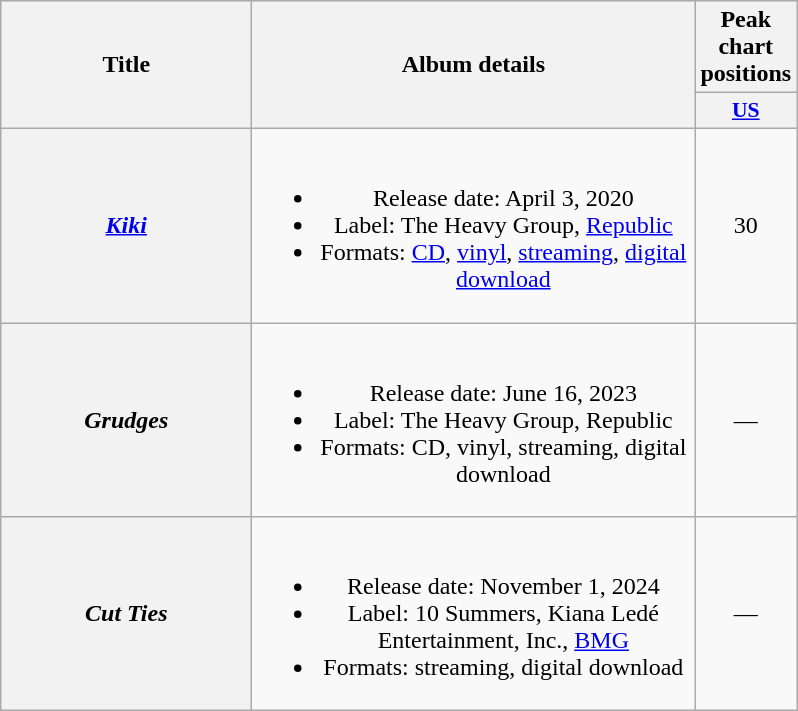<table class="wikitable plainrowheaders" style="text-align:center;">
<tr>
<th scope="col" rowspan="2" style="width:10em;">Title</th>
<th scope="col" rowspan="2" style="width:18em;">Album details</th>
<th scope="col">Peak chart positions</th>
</tr>
<tr>
<th scope="col" style="width:4em;font-size:90%;"><a href='#'>US</a><br></th>
</tr>
<tr>
<th scope="row"><em><a href='#'>Kiki</a></em></th>
<td><br><ul><li>Release date: April 3, 2020</li><li>Label: The Heavy Group, <a href='#'>Republic</a></li><li>Formats: <a href='#'>CD</a>, <a href='#'>vinyl</a>, <a href='#'>streaming</a>, <a href='#'>digital download</a></li></ul></td>
<td>30</td>
</tr>
<tr>
<th scope="row"><em>Grudges</em></th>
<td><br><ul><li>Release date: June 16, 2023</li><li>Label: The Heavy Group, Republic</li><li>Formats: CD, vinyl, streaming, digital download</li></ul></td>
<td>—</td>
</tr>
<tr>
<th scope="row"><em>Cut Ties</em></th>
<td><br><ul><li>Release date: November 1, 2024</li><li>Label: 10 Summers, Kiana Ledé Entertainment, Inc., <a href='#'>BMG</a></li><li>Formats: streaming, digital download</li></ul></td>
<td>—</td>
</tr>
</table>
